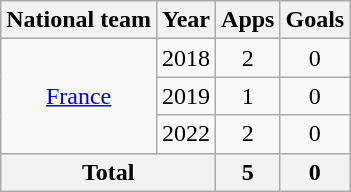<table class="wikitable" style="text-align:center">
<tr>
<th>National team</th>
<th>Year</th>
<th>Apps</th>
<th>Goals</th>
</tr>
<tr>
<td rowspan="3"><a href='#'>France</a></td>
<td>2018</td>
<td>2</td>
<td>0</td>
</tr>
<tr>
<td>2019</td>
<td>1</td>
<td>0</td>
</tr>
<tr>
<td>2022</td>
<td>2</td>
<td>0</td>
</tr>
<tr>
<th colspan="2">Total</th>
<th>5</th>
<th>0</th>
</tr>
</table>
